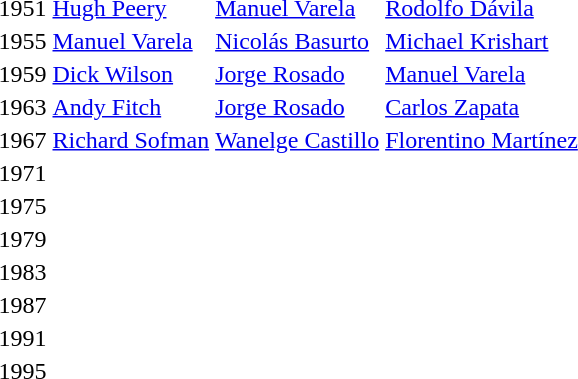<table>
<tr>
<td>1951</td>
<td><a href='#'>Hugh Peery</a><br></td>
<td><a href='#'>Manuel Varela</a><br></td>
<td><a href='#'>Rodolfo Dávila</a><br></td>
</tr>
<tr>
<td>1955</td>
<td><a href='#'>Manuel Varela</a><br></td>
<td><a href='#'>Nicolás Basurto</a><br></td>
<td><a href='#'>Michael Krishart</a><br></td>
</tr>
<tr>
<td>1959</td>
<td><a href='#'>Dick Wilson</a><br></td>
<td><a href='#'>Jorge Rosado</a><br></td>
<td><a href='#'>Manuel Varela</a><br></td>
</tr>
<tr>
<td>1963</td>
<td><a href='#'>Andy Fitch</a><br></td>
<td><a href='#'>Jorge Rosado</a><br></td>
<td><a href='#'>Carlos Zapata</a><br></td>
</tr>
<tr>
<td>1967</td>
<td><a href='#'>Richard Sofman</a><br></td>
<td><a href='#'>Wanelge Castillo</a><br></td>
<td><a href='#'>Florentino Martínez</a><br></td>
</tr>
<tr>
<td>1971</td>
<td></td>
<td></td>
<td></td>
</tr>
<tr>
<td>1975</td>
<td></td>
<td></td>
<td></td>
</tr>
<tr>
<td>1979</td>
<td></td>
<td></td>
<td></td>
</tr>
<tr>
<td>1983</td>
<td></td>
<td></td>
<td></td>
</tr>
<tr>
<td>1987</td>
<td></td>
<td></td>
<td></td>
</tr>
<tr>
<td>1991</td>
<td></td>
<td></td>
<td></td>
</tr>
<tr>
<td>1995</td>
<td></td>
<td></td>
<td></td>
</tr>
</table>
